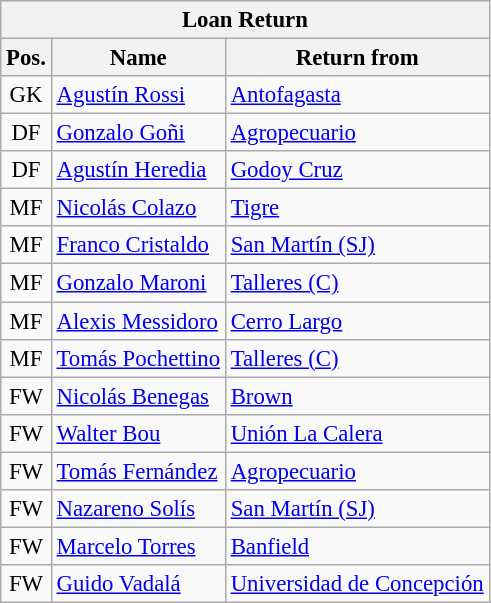<table class="wikitable" style="font-size:95%;">
<tr>
<th colspan="5">Loan Return</th>
</tr>
<tr>
<th>Pos.</th>
<th>Name</th>
<th>Return from</th>
</tr>
<tr>
<td align="center">GK</td>
<td> <a href='#'>Agustín Rossi</a></td>
<td> <a href='#'>Antofagasta</a></td>
</tr>
<tr>
<td align="center">DF</td>
<td> <a href='#'>Gonzalo Goñi</a></td>
<td> <a href='#'>Agropecuario</a></td>
</tr>
<tr>
<td align="center">DF</td>
<td> <a href='#'>Agustín Heredia</a></td>
<td> <a href='#'>Godoy Cruz</a></td>
</tr>
<tr>
<td align="center">MF</td>
<td> <a href='#'>Nicolás Colazo</a></td>
<td> <a href='#'>Tigre</a></td>
</tr>
<tr>
<td align="center">MF</td>
<td> <a href='#'>Franco Cristaldo</a></td>
<td> <a href='#'>San Martín (SJ)</a></td>
</tr>
<tr>
<td align="center">MF</td>
<td> <a href='#'>Gonzalo Maroni</a></td>
<td> <a href='#'>Talleres (C)</a></td>
</tr>
<tr>
<td align="center">MF</td>
<td> <a href='#'>Alexis Messidoro</a></td>
<td> <a href='#'>Cerro Largo</a></td>
</tr>
<tr>
<td align="center">MF</td>
<td> <a href='#'>Tomás Pochettino</a></td>
<td> <a href='#'>Talleres (C)</a></td>
</tr>
<tr>
<td align="center">FW</td>
<td> <a href='#'>Nicolás Benegas</a></td>
<td> <a href='#'>Brown</a></td>
</tr>
<tr>
<td align="center">FW</td>
<td> <a href='#'>Walter Bou</a></td>
<td> <a href='#'>Unión La Calera</a></td>
</tr>
<tr>
<td align="center">FW</td>
<td> <a href='#'>Tomás Fernández</a></td>
<td> <a href='#'>Agropecuario</a></td>
</tr>
<tr>
<td align="center">FW</td>
<td> <a href='#'>Nazareno Solís</a></td>
<td> <a href='#'>San Martín (SJ)</a></td>
</tr>
<tr>
<td align="center">FW</td>
<td> <a href='#'>Marcelo Torres</a></td>
<td> <a href='#'>Banfield</a></td>
</tr>
<tr>
<td align="center">FW</td>
<td> <a href='#'>Guido Vadalá</a></td>
<td> <a href='#'>Universidad de Concepción</a></td>
</tr>
</table>
